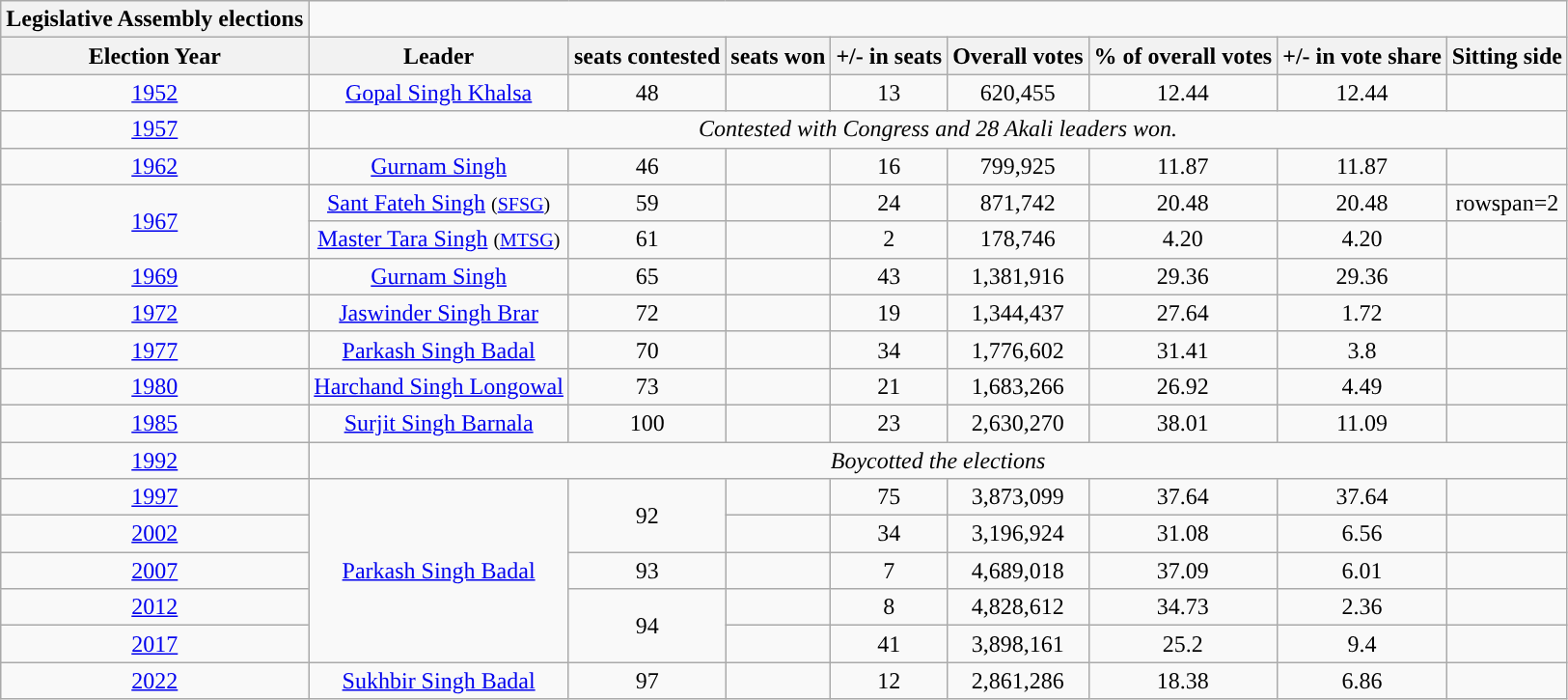<table class="wikitable sortable " style="text-align:center;">
<tr>
<th Style="background-color:">Legislative Assembly elections</th>
</tr>
<tr>
<th Style="background-color:">Election Year</th>
<th style="background-color:">Leader</th>
<th style="background-color:">seats contested</th>
<th style="background-color:">seats won</th>
<th style="background-color:">+/- in seats</th>
<th style="background-color:">Overall votes</th>
<th Style="background-color:">% of overall votes</th>
<th Style="background-color:">+/- in vote share</th>
<th Style="background-color:">Sitting side</th>
</tr>
<tr>
<td><a href='#'>1952</a></td>
<td><a href='#'>Gopal Singh Khalsa</a></td>
<td>48</td>
<td></td>
<td> 13</td>
<td>620,455</td>
<td>12.44</td>
<td> 12.44</td>
<td></td>
</tr>
<tr>
<td><a href='#'>1957</a></td>
<td colspan=8><em>Contested with Congress and 28 Akali leaders won.</em></td>
</tr>
<tr>
<td><a href='#'>1962</a></td>
<td><a href='#'>Gurnam Singh</a></td>
<td>46</td>
<td></td>
<td> 16</td>
<td>799,925</td>
<td>11.87</td>
<td> 11.87</td>
<td></td>
</tr>
<tr>
<td rowspan=2><a href='#'>1967</a></td>
<td><a href='#'>Sant Fateh Singh</a> <small>(<a href='#'>SFSG</a>)</small></td>
<td>59</td>
<td></td>
<td> 24</td>
<td>871,742</td>
<td>20.48</td>
<td> 20.48</td>
<td>rowspan=2 </td>
</tr>
<tr>
<td><a href='#'>Master Tara Singh</a> <small>(<a href='#'>MTSG</a>)</small></td>
<td>61</td>
<td></td>
<td> 2</td>
<td>178,746</td>
<td>4.20</td>
<td> 4.20</td>
</tr>
<tr>
<td><a href='#'>1969</a></td>
<td><a href='#'>Gurnam Singh</a></td>
<td>65</td>
<td></td>
<td> 43</td>
<td>1,381,916</td>
<td>29.36</td>
<td> 29.36</td>
<td></td>
</tr>
<tr>
<td><a href='#'>1972</a></td>
<td><a href='#'>Jaswinder Singh Brar</a></td>
<td>72</td>
<td></td>
<td> 19</td>
<td>1,344,437</td>
<td>27.64</td>
<td> 1.72</td>
<td></td>
</tr>
<tr>
<td><a href='#'>1977</a></td>
<td><a href='#'>Parkash Singh Badal</a></td>
<td>70</td>
<td></td>
<td> 34</td>
<td>1,776,602</td>
<td>31.41</td>
<td> 3.8</td>
<td></td>
</tr>
<tr>
<td><a href='#'>1980</a></td>
<td><a href='#'>Harchand Singh Longowal</a></td>
<td>73</td>
<td></td>
<td> 21</td>
<td>1,683,266</td>
<td>26.92</td>
<td> 4.49</td>
<td></td>
</tr>
<tr>
<td><a href='#'>1985</a></td>
<td><a href='#'>Surjit Singh Barnala</a></td>
<td>100</td>
<td></td>
<td> 23</td>
<td>2,630,270</td>
<td>38.01</td>
<td> 11.09</td>
<td></td>
</tr>
<tr>
<td><a href='#'>1992</a></td>
<td colspan=8><em>Boycotted the elections</em></td>
</tr>
<tr>
<td><a href='#'>1997</a></td>
<td rowspan=5><a href='#'>Parkash Singh Badal</a></td>
<td rowspan=2>92</td>
<td></td>
<td> 75</td>
<td>3,873,099</td>
<td>37.64</td>
<td> 37.64</td>
<td></td>
</tr>
<tr>
<td><a href='#'>2002</a></td>
<td></td>
<td> 34</td>
<td>3,196,924</td>
<td>31.08</td>
<td> 6.56</td>
<td></td>
</tr>
<tr>
<td><a href='#'>2007</a></td>
<td>93</td>
<td></td>
<td> 7</td>
<td>4,689,018</td>
<td>37.09</td>
<td> 6.01</td>
<td></td>
</tr>
<tr>
<td><a href='#'>2012</a></td>
<td rowspan=2>94</td>
<td></td>
<td> 8</td>
<td>4,828,612</td>
<td>34.73</td>
<td> 2.36</td>
<td></td>
</tr>
<tr>
<td><a href='#'>2017</a></td>
<td></td>
<td> 41</td>
<td>3,898,161</td>
<td>25.2</td>
<td> 9.4</td>
<td></td>
</tr>
<tr>
<td><a href='#'>2022</a></td>
<td><a href='#'>Sukhbir Singh Badal</a></td>
<td>97</td>
<td></td>
<td> 12</td>
<td>2,861,286</td>
<td>18.38</td>
<td> 6.86</td>
<td></td>
</tr>
</table>
